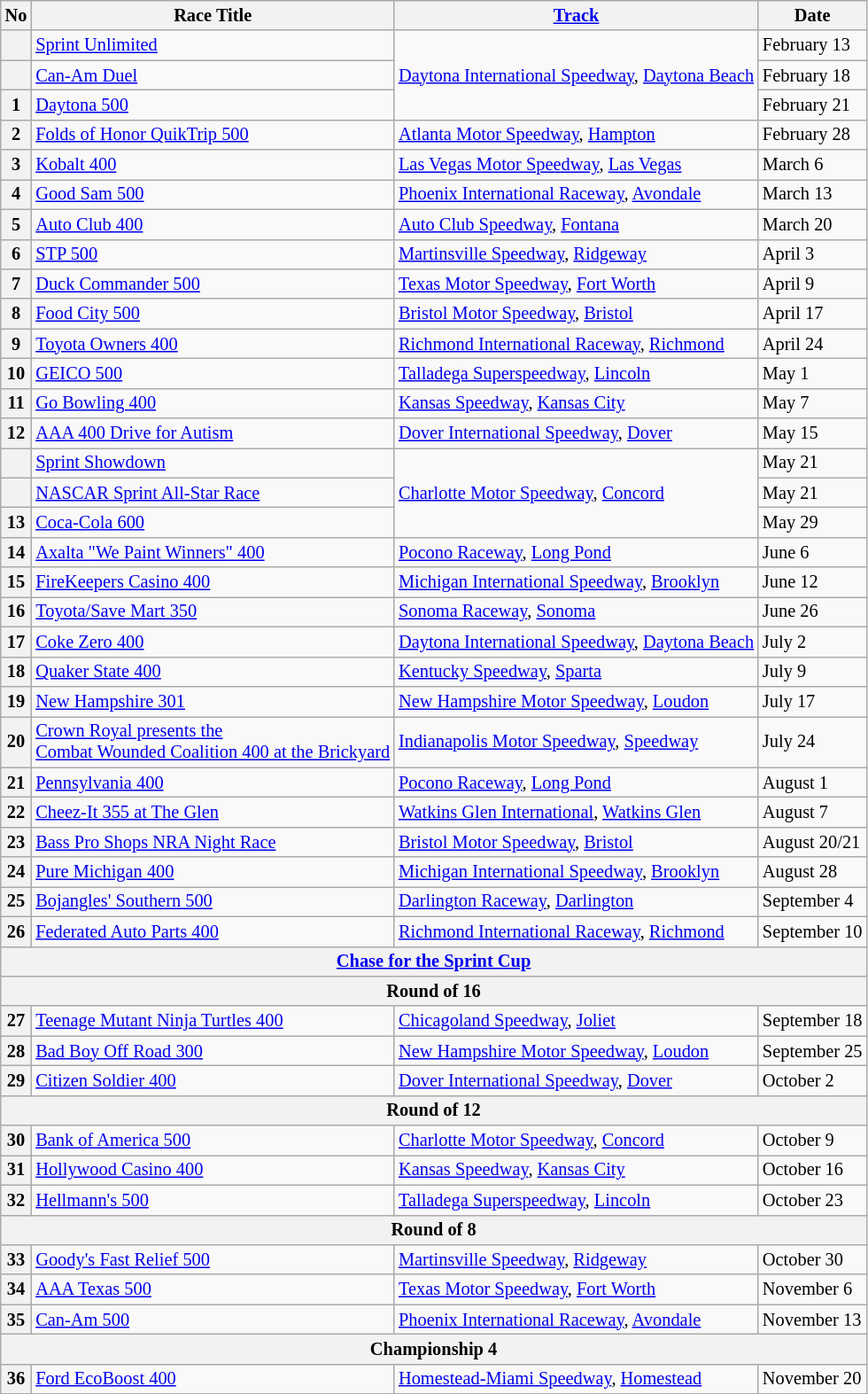<table class="wikitable" style="font-size:85%">
<tr>
<th>No</th>
<th>Race Title</th>
<th><a href='#'>Track</a></th>
<th>Date</th>
</tr>
<tr>
<th></th>
<td><a href='#'>Sprint Unlimited</a></td>
<td rowspan=3><a href='#'>Daytona International Speedway</a>, <a href='#'>Daytona Beach</a></td>
<td>February 13</td>
</tr>
<tr>
<th></th>
<td><a href='#'>Can-Am Duel</a></td>
<td>February 18</td>
</tr>
<tr>
<th>1</th>
<td><a href='#'>Daytona 500</a></td>
<td>February 21</td>
</tr>
<tr>
<th>2</th>
<td><a href='#'>Folds of Honor QuikTrip 500</a></td>
<td><a href='#'>Atlanta Motor Speedway</a>, <a href='#'>Hampton</a></td>
<td>February 28</td>
</tr>
<tr>
<th>3</th>
<td><a href='#'>Kobalt 400</a></td>
<td><a href='#'>Las Vegas Motor Speedway</a>, <a href='#'>Las Vegas</a></td>
<td>March 6</td>
</tr>
<tr>
<th>4</th>
<td><a href='#'>Good Sam 500</a></td>
<td><a href='#'>Phoenix International Raceway</a>, <a href='#'>Avondale</a></td>
<td>March 13</td>
</tr>
<tr>
<th>5</th>
<td><a href='#'>Auto Club 400</a></td>
<td><a href='#'>Auto Club Speedway</a>, <a href='#'>Fontana</a></td>
<td>March 20</td>
</tr>
<tr>
<th>6</th>
<td><a href='#'>STP 500</a></td>
<td><a href='#'>Martinsville Speedway</a>, <a href='#'>Ridgeway</a></td>
<td>April 3</td>
</tr>
<tr>
<th>7</th>
<td><a href='#'>Duck Commander 500</a></td>
<td><a href='#'>Texas Motor Speedway</a>, <a href='#'>Fort Worth</a></td>
<td>April 9</td>
</tr>
<tr>
<th>8</th>
<td><a href='#'>Food City 500</a></td>
<td><a href='#'>Bristol Motor Speedway</a>, <a href='#'>Bristol</a></td>
<td>April 17</td>
</tr>
<tr>
<th>9</th>
<td><a href='#'>Toyota Owners 400</a></td>
<td><a href='#'>Richmond International Raceway</a>, <a href='#'>Richmond</a></td>
<td>April 24</td>
</tr>
<tr>
<th>10</th>
<td><a href='#'>GEICO 500</a></td>
<td><a href='#'>Talladega Superspeedway</a>, <a href='#'>Lincoln</a></td>
<td>May 1</td>
</tr>
<tr>
<th>11</th>
<td><a href='#'>Go Bowling 400</a></td>
<td><a href='#'>Kansas Speedway</a>, <a href='#'>Kansas City</a></td>
<td>May 7</td>
</tr>
<tr>
<th>12</th>
<td><a href='#'>AAA 400 Drive for Autism</a></td>
<td><a href='#'>Dover International Speedway</a>, <a href='#'>Dover</a></td>
<td>May 15</td>
</tr>
<tr>
<th></th>
<td><a href='#'>Sprint Showdown</a></td>
<td rowspan=3><a href='#'>Charlotte Motor Speedway</a>, <a href='#'>Concord</a></td>
<td>May 21</td>
</tr>
<tr>
<th></th>
<td><a href='#'>NASCAR Sprint All-Star Race</a></td>
<td>May 21</td>
</tr>
<tr>
<th>13</th>
<td><a href='#'>Coca-Cola 600</a></td>
<td>May 29</td>
</tr>
<tr>
<th>14</th>
<td><a href='#'>Axalta "We Paint Winners" 400</a></td>
<td><a href='#'>Pocono Raceway</a>, <a href='#'>Long Pond</a></td>
<td>June 6</td>
</tr>
<tr>
<th>15</th>
<td><a href='#'>FireKeepers Casino 400</a></td>
<td><a href='#'>Michigan International Speedway</a>, <a href='#'>Brooklyn</a></td>
<td>June 12</td>
</tr>
<tr>
<th>16</th>
<td><a href='#'>Toyota/Save Mart 350</a></td>
<td><a href='#'>Sonoma Raceway</a>, <a href='#'>Sonoma</a></td>
<td>June 26</td>
</tr>
<tr>
<th>17</th>
<td><a href='#'>Coke Zero 400</a></td>
<td><a href='#'>Daytona International Speedway</a>, <a href='#'>Daytona Beach</a></td>
<td>July 2</td>
</tr>
<tr>
<th>18</th>
<td><a href='#'>Quaker State 400</a></td>
<td><a href='#'>Kentucky Speedway</a>, <a href='#'>Sparta</a></td>
<td>July 9</td>
</tr>
<tr>
<th>19</th>
<td><a href='#'>New Hampshire 301</a></td>
<td><a href='#'>New Hampshire Motor Speedway</a>, <a href='#'>Loudon</a></td>
<td>July 17</td>
</tr>
<tr>
<th>20</th>
<td><a href='#'>Crown Royal presents the<br>Combat Wounded Coalition 400 at the Brickyard</a></td>
<td><a href='#'>Indianapolis Motor Speedway</a>, <a href='#'>Speedway</a></td>
<td>July 24</td>
</tr>
<tr>
<th>21</th>
<td><a href='#'>Pennsylvania 400</a></td>
<td><a href='#'>Pocono Raceway</a>, <a href='#'>Long Pond</a></td>
<td>August 1</td>
</tr>
<tr>
<th>22</th>
<td><a href='#'>Cheez-It 355 at The Glen</a></td>
<td><a href='#'>Watkins Glen International</a>, <a href='#'>Watkins Glen</a></td>
<td>August 7</td>
</tr>
<tr>
<th>23</th>
<td><a href='#'>Bass Pro Shops NRA Night Race</a></td>
<td><a href='#'>Bristol Motor Speedway</a>, <a href='#'>Bristol</a></td>
<td>August 20/21</td>
</tr>
<tr>
<th>24</th>
<td><a href='#'>Pure Michigan 400</a></td>
<td><a href='#'>Michigan International Speedway</a>, <a href='#'>Brooklyn</a></td>
<td>August 28</td>
</tr>
<tr>
<th>25</th>
<td><a href='#'>Bojangles' Southern 500</a></td>
<td><a href='#'>Darlington Raceway</a>, <a href='#'>Darlington</a></td>
<td>September 4</td>
</tr>
<tr>
<th>26</th>
<td><a href='#'>Federated Auto Parts 400</a></td>
<td><a href='#'>Richmond International Raceway</a>, <a href='#'>Richmond</a></td>
<td>September 10</td>
</tr>
<tr>
<th colspan="4"><a href='#'>Chase for the Sprint Cup</a></th>
</tr>
<tr>
<th colspan="4">Round of 16</th>
</tr>
<tr>
<th>27</th>
<td><a href='#'>Teenage Mutant Ninja Turtles 400</a></td>
<td><a href='#'>Chicagoland Speedway</a>, <a href='#'>Joliet</a></td>
<td>September 18</td>
</tr>
<tr>
<th>28</th>
<td><a href='#'>Bad Boy Off Road 300</a></td>
<td><a href='#'>New Hampshire Motor Speedway</a>, <a href='#'>Loudon</a></td>
<td>September 25</td>
</tr>
<tr>
<th>29</th>
<td><a href='#'>Citizen Soldier 400</a></td>
<td><a href='#'>Dover International Speedway</a>, <a href='#'>Dover</a></td>
<td>October 2</td>
</tr>
<tr>
<th colspan="4">Round of 12</th>
</tr>
<tr>
<th>30</th>
<td><a href='#'>Bank of America 500</a></td>
<td><a href='#'>Charlotte Motor Speedway</a>, <a href='#'>Concord</a></td>
<td>October 9</td>
</tr>
<tr>
<th>31</th>
<td><a href='#'>Hollywood Casino 400</a></td>
<td><a href='#'>Kansas Speedway</a>, <a href='#'>Kansas City</a></td>
<td>October 16</td>
</tr>
<tr>
<th>32</th>
<td><a href='#'>Hellmann's 500</a></td>
<td><a href='#'>Talladega Superspeedway</a>, <a href='#'>Lincoln</a></td>
<td>October 23</td>
</tr>
<tr>
<th colspan="4">Round of 8</th>
</tr>
<tr>
<th>33</th>
<td><a href='#'>Goody's Fast Relief 500</a></td>
<td><a href='#'>Martinsville Speedway</a>, <a href='#'>Ridgeway</a></td>
<td>October 30</td>
</tr>
<tr>
<th>34</th>
<td><a href='#'>AAA Texas 500</a></td>
<td><a href='#'>Texas Motor Speedway</a>, <a href='#'>Fort Worth</a></td>
<td>November 6</td>
</tr>
<tr>
<th>35</th>
<td><a href='#'>Can-Am 500</a></td>
<td><a href='#'>Phoenix International Raceway</a>, <a href='#'>Avondale</a></td>
<td>November 13</td>
</tr>
<tr>
<th colspan="4">Championship 4</th>
</tr>
<tr>
<th>36</th>
<td><a href='#'>Ford EcoBoost 400</a></td>
<td><a href='#'>Homestead-Miami Speedway</a>, <a href='#'>Homestead</a></td>
<td>November 20</td>
</tr>
</table>
